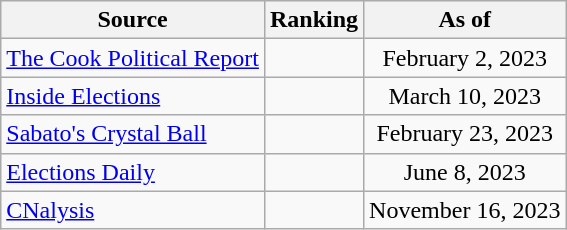<table class="wikitable" style="text-align:center">
<tr>
<th>Source</th>
<th>Ranking</th>
<th>As of</th>
</tr>
<tr>
<td align=left><a href='#'>The Cook Political Report</a></td>
<td></td>
<td>February 2, 2023</td>
</tr>
<tr>
<td align=left><a href='#'>Inside Elections</a></td>
<td></td>
<td>March 10, 2023</td>
</tr>
<tr>
<td align=left><a href='#'>Sabato's Crystal Ball</a></td>
<td></td>
<td>February 23, 2023</td>
</tr>
<tr>
<td align=left><a href='#'>Elections Daily</a></td>
<td></td>
<td>June 8, 2023</td>
</tr>
<tr>
<td align=left><a href='#'>CNalysis</a></td>
<td></td>
<td>November 16, 2023</td>
</tr>
</table>
